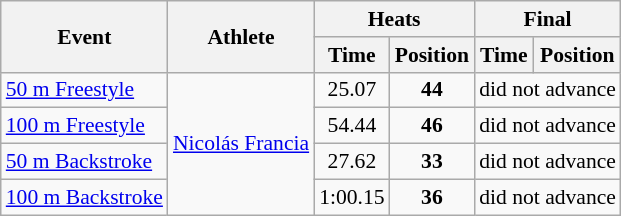<table class="wikitable" border="1" style="font-size:90%">
<tr>
<th rowspan=2>Event</th>
<th rowspan=2>Athlete</th>
<th colspan=2>Heats</th>
<th colspan=2>Final</th>
</tr>
<tr>
<th>Time</th>
<th>Position</th>
<th>Time</th>
<th>Position</th>
</tr>
<tr>
<td><a href='#'>50 m Freestyle</a></td>
<td rowspan=4><a href='#'>Nicolás Francia</a></td>
<td align=center>25.07</td>
<td align=center><strong>44</strong></td>
<td align=center colspan=2>did not advance</td>
</tr>
<tr>
<td><a href='#'>100 m Freestyle</a></td>
<td align=center>54.44</td>
<td align=center><strong>46</strong></td>
<td align=center colspan=2>did not advance</td>
</tr>
<tr>
<td><a href='#'>50 m Backstroke</a></td>
<td align=center>27.62</td>
<td align=center><strong>33</strong></td>
<td align=center colspan=2>did not advance</td>
</tr>
<tr>
<td><a href='#'>100 m Backstroke</a></td>
<td align=center>1:00.15</td>
<td align=center><strong>36</strong></td>
<td align=center colspan=2>did not advance</td>
</tr>
</table>
